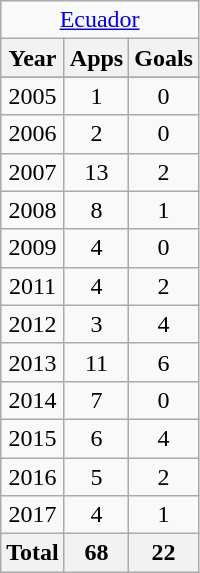<table class="wikitable" style="text-align:center">
<tr>
<td colspan=4><a href='#'>Ecuador</a></td>
</tr>
<tr>
<th>Year</th>
<th>Apps</th>
<th>Goals</th>
</tr>
<tr>
</tr>
<tr>
<td>2005</td>
<td>1</td>
<td>0</td>
</tr>
<tr>
<td>2006</td>
<td>2</td>
<td>0</td>
</tr>
<tr>
<td>2007</td>
<td>13</td>
<td>2</td>
</tr>
<tr>
<td>2008</td>
<td>8</td>
<td>1</td>
</tr>
<tr>
<td>2009</td>
<td>4</td>
<td>0</td>
</tr>
<tr>
<td>2011</td>
<td>4</td>
<td>2</td>
</tr>
<tr>
<td>2012</td>
<td>3</td>
<td>4</td>
</tr>
<tr>
<td>2013</td>
<td>11</td>
<td>6</td>
</tr>
<tr>
<td>2014</td>
<td>7</td>
<td>0</td>
</tr>
<tr>
<td>2015</td>
<td>6</td>
<td>4</td>
</tr>
<tr>
<td>2016</td>
<td>5</td>
<td>2</td>
</tr>
<tr>
<td>2017</td>
<td>4</td>
<td>1</td>
</tr>
<tr>
<th>Total</th>
<th>68</th>
<th>22</th>
</tr>
</table>
